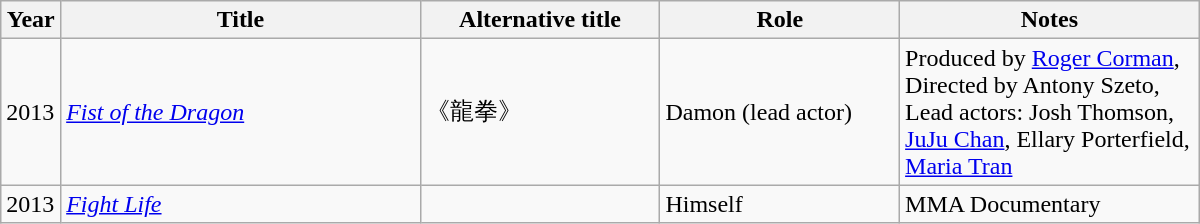<table class="wikitable" width="800">
<tr>
<th width=5%>Year</th>
<th width=30%>Title</th>
<th width=20%>Alternative title</th>
<th width=20%>Role</th>
<th width=25%>Notes</th>
</tr>
<tr>
<td>2013</td>
<td><em><a href='#'>Fist of the Dragon</a></em></td>
<td>《龍拳》</td>
<td>Damon (lead actor)</td>
<td>Produced by <a href='#'>Roger Corman</a>, Directed by Antony Szeto, Lead actors: Josh Thomson,  <a href='#'>JuJu Chan</a>, Ellary Porterfield, <a href='#'>Maria Tran</a></td>
</tr>
<tr>
<td>2013</td>
<td><em><a href='#'>Fight Life</a></em></td>
<td></td>
<td>Himself</td>
<td>MMA Documentary</td>
</tr>
</table>
